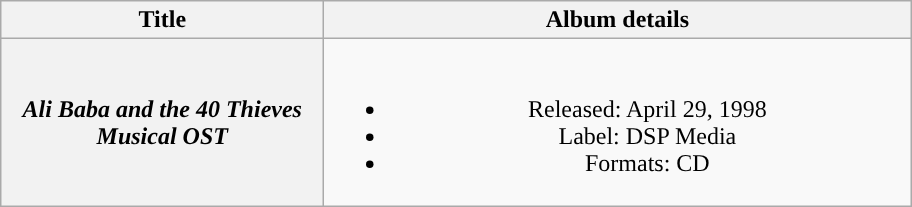<table class="wikitable plainrowheaders" style="text-align:center;">
<tr>
<th style="width:13em;">Title</th>
<th style="width:24em;">Album details</th>
</tr>
<tr>
<th scope="row"><em>Ali Baba and the 40 Thieves Musical OST</em></th>
<td><br><ul><li>Released: April 29, 1998</li><li>Label: DSP Media</li><li>Formats: CD</li></ul></td>
</tr>
</table>
